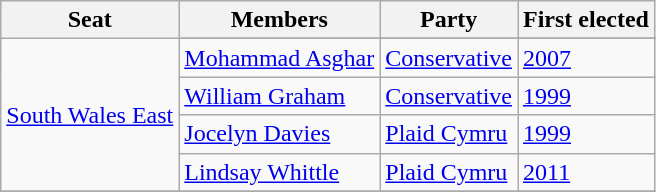<table class="wikitable sortable">
<tr>
<th colspan=1>Seat</th>
<th>Members</th>
<th>Party</th>
<th>First elected</th>
</tr>
<tr>
<td rowspan=5><a href='#'>South Wales East</a></td>
</tr>
<tr>
<td><a href='#'>Mohammad Asghar</a></td>
<td><a href='#'>Conservative</a></td>
<td><a href='#'>2007</a></td>
</tr>
<tr>
<td><a href='#'>William Graham</a></td>
<td><a href='#'>Conservative</a></td>
<td><a href='#'>1999</a></td>
</tr>
<tr>
<td><a href='#'>Jocelyn Davies</a></td>
<td><a href='#'>Plaid Cymru</a></td>
<td><a href='#'>1999</a></td>
</tr>
<tr>
<td><a href='#'>Lindsay Whittle</a></td>
<td><a href='#'>Plaid Cymru</a></td>
<td><a href='#'>2011</a></td>
</tr>
<tr>
</tr>
</table>
